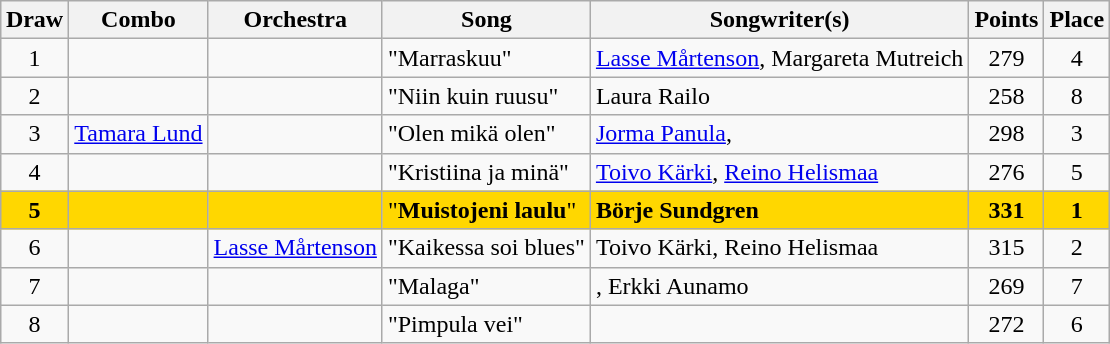<table class="sortable wikitable" style="margin: 1em auto 1em auto">
<tr>
<th>Draw</th>
<th>Combo</th>
<th>Orchestra</th>
<th>Song</th>
<th>Songwriter(s)</th>
<th>Points</th>
<th>Place</th>
</tr>
<tr>
<td align="center">1</td>
<td></td>
<td></td>
<td>"Marraskuu"</td>
<td><a href='#'>Lasse Mårtenson</a>, Margareta Mutreich</td>
<td align="center">279</td>
<td align="center">4</td>
</tr>
<tr>
<td align="center">2</td>
<td></td>
<td></td>
<td>"Niin kuin ruusu"</td>
<td>Laura Railo</td>
<td align="center">258</td>
<td align="center">8</td>
</tr>
<tr>
<td align="center">3</td>
<td><a href='#'>Tamara Lund</a></td>
<td></td>
<td>"Olen mikä olen"</td>
<td><a href='#'>Jorma Panula</a>, </td>
<td align="center">298</td>
<td align="center">3</td>
</tr>
<tr>
<td align="center">4</td>
<td></td>
<td></td>
<td>"Kristiina ja minä"</td>
<td><a href='#'>Toivo Kärki</a>, <a href='#'>Reino Helismaa</a></td>
<td align="center">276</td>
<td align="center">5</td>
</tr>
<tr bgcolor="gold">
<td align="center"><strong>5</strong></td>
<td><strong></strong></td>
<td><strong></strong></td>
<td>"<strong>Muistojeni laulu</strong>"</td>
<td><strong>Börje Sundgren</strong></td>
<td align="center"><strong>331</strong></td>
<td align="center"><strong>1</strong></td>
</tr>
<tr>
<td align="center">6</td>
<td></td>
<td><a href='#'>Lasse Mårtenson</a></td>
<td>"Kaikessa soi blues"</td>
<td>Toivo Kärki, Reino Helismaa</td>
<td align="center">315</td>
<td align="center">2</td>
</tr>
<tr>
<td align="center">7</td>
<td></td>
<td></td>
<td>"Malaga"</td>
<td>, Erkki Aunamo</td>
<td align="center">269</td>
<td align="center">7</td>
</tr>
<tr>
<td align="center">8</td>
<td></td>
<td></td>
<td>"Pimpula vei"</td>
<td></td>
<td align="center">272</td>
<td align="center">6</td>
</tr>
</table>
